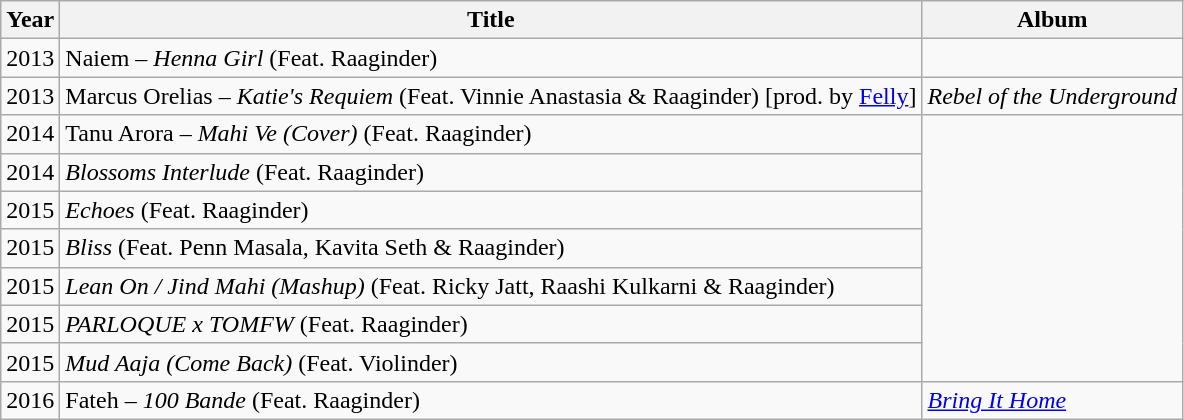<table class="wikitable sortable">
<tr>
<th>Year</th>
<th>Title</th>
<th>Album</th>
</tr>
<tr>
<td>2013</td>
<td>Naiem – <em>Henna Girl</em> (Feat. Raaginder)</td>
</tr>
<tr>
<td>2013</td>
<td>Marcus Orelias – <em>Katie's Requiem</em> (Feat. Vinnie Anastasia & Raaginder) [prod. by <a href='#'>Felly</a>]</td>
<td><em>Rebel of the Underground</em></td>
</tr>
<tr>
<td>2014</td>
<td>Tanu Arora – <em>Mahi Ve (Cover)</em> (Feat. Raaginder)</td>
</tr>
<tr>
<td>2014</td>
<td><em>Blossoms Interlude</em> (Feat. Raaginder)</td>
</tr>
<tr>
<td>2015</td>
<td><em>Echoes</em> (Feat. Raaginder)</td>
</tr>
<tr>
<td>2015</td>
<td><em>Bliss</em> (Feat. Penn Masala, Kavita Seth & Raaginder)</td>
</tr>
<tr>
<td>2015</td>
<td><em>Lean On / Jind Mahi (Mashup)</em> (Feat. Ricky Jatt, Raashi Kulkarni & Raaginder)</td>
</tr>
<tr>
<td>2015</td>
<td><em>PARLOQUE x TOMFW</em> (Feat. Raaginder)</td>
</tr>
<tr>
<td>2015</td>
<td><em>Mud Aaja (Come Back)</em> (Feat. Violinder)</td>
</tr>
<tr>
<td>2016</td>
<td>Fateh – <em>100 Bande</em> (Feat. Raaginder)</td>
<td><em><a href='#'>Bring It Home</a></em></td>
</tr>
</table>
